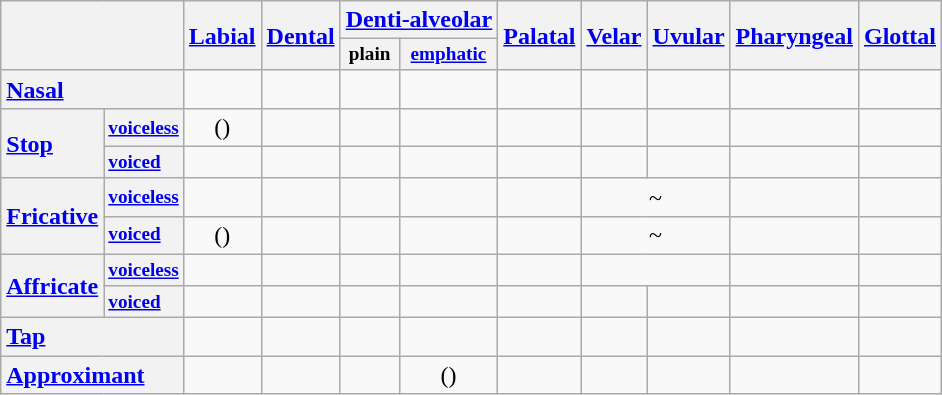<table class="wikitable" style="text-align:center">
<tr>
<th colspan="2" rowspan="2"></th>
<th rowspan="2"><a href='#'>Labial</a></th>
<th rowspan="2"><a href='#'>Dental</a></th>
<th colspan="2"><a href='#'>Denti-alveolar</a></th>
<th rowspan="2"><a href='#'>Palatal</a></th>
<th rowspan="2"><a href='#'>Velar</a></th>
<th rowspan="2"><a href='#'>Uvular</a></th>
<th rowspan="2"><a href='#'>Pharyngeal</a></th>
<th rowspan="2"><a href='#'>Glottal</a></th>
</tr>
<tr style="font-size: 80%;">
<th>plain</th>
<th><a href='#'>emphatic</a></th>
</tr>
<tr>
<th colspan="2" style="text-align: left;"><a href='#'>Nasal</a></th>
<td></td>
<td></td>
<td></td>
<td></td>
<td></td>
<td></td>
<td></td>
<td></td>
<td></td>
</tr>
<tr>
<th rowspan="2" style="text-align: left;"><a href='#'>Stop</a></th>
<th style="text-align: left; font-size: 80%;"><a href='#'>voiceless</a></th>
<td>()</td>
<td></td>
<td></td>
<td></td>
<td></td>
<td></td>
<td></td>
<td></td>
<td></td>
</tr>
<tr>
<th style="text-align: left; font-size: 80%;"><a href='#'>voiced</a></th>
<td></td>
<td></td>
<td></td>
<td></td>
<td></td>
<td></td>
<td></td>
<td></td>
<td></td>
</tr>
<tr>
<th rowspan="2" style="text-align: left;"><a href='#'>Fricative</a></th>
<th style="text-align: left; font-size: 80%;"><a href='#'>voiceless</a></th>
<td></td>
<td></td>
<td></td>
<td></td>
<td></td>
<td colspan="2"> ~ </td>
<td></td>
<td></td>
</tr>
<tr>
<th style="text-align: left; font-size: 80%;"><a href='#'>voiced</a></th>
<td>()</td>
<td></td>
<td></td>
<td></td>
<td></td>
<td colspan="2"> ~ </td>
<td></td>
<td></td>
</tr>
<tr>
<th rowspan="2" style="text-align: left;"><a href='#'>Affricate</a></th>
<th style="text-align: left; font-size: 80%;"><a href='#'>voiceless</a></th>
<td></td>
<td></td>
<td></td>
<td></td>
<td></td>
<td colspan="2"></td>
<td></td>
<td></td>
</tr>
<tr>
<th style="text-align: left; font-size: 80%;"><a href='#'>voiced</a></th>
<td></td>
<td></td>
<td></td>
<td></td>
<td></td>
<td></td>
<td></td>
<td></td>
<td></td>
</tr>
<tr>
<th colspan="2" style="text-align: left;"><a href='#'>Tap</a></th>
<td></td>
<td></td>
<td></td>
<td></td>
<td></td>
<td></td>
<td></td>
<td></td>
<td></td>
</tr>
<tr>
<th colspan="2" style="text-align: left;"><a href='#'>Approximant</a></th>
<td></td>
<td></td>
<td></td>
<td>()</td>
<td></td>
<td></td>
<td></td>
<td></td>
<td></td>
</tr>
</table>
